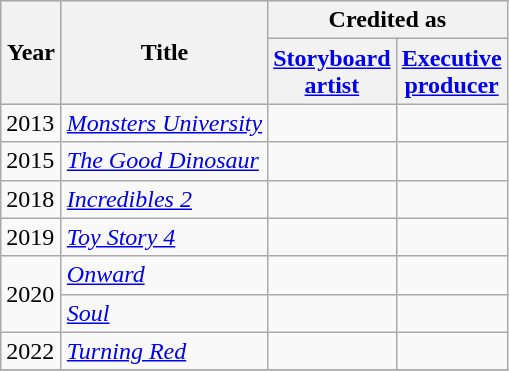<table class="wikitable">
<tr style="background:#ccc; text-align:center;">
<th rowspan="2" style="width:33px;">Year</th>
<th rowspan="2">Title</th>
<th colspan="2">Credited as</th>
</tr>
<tr>
<th width="65"><a href='#'>Storyboard artist</a></th>
<th width="65"><a href='#'>Executive producer</a></th>
</tr>
<tr>
<td>2013</td>
<td><em><a href='#'>Monsters University</a></em></td>
<td></td>
<td></td>
</tr>
<tr>
<td>2015</td>
<td><em><a href='#'>The Good Dinosaur</a></em></td>
<td></td>
<td></td>
</tr>
<tr>
<td>2018</td>
<td><em><a href='#'>Incredibles 2</a></em></td>
<td></td>
<td></td>
</tr>
<tr>
<td>2019</td>
<td><em><a href='#'>Toy Story 4</a></em></td>
<td></td>
<td></td>
</tr>
<tr>
<td rowspan="2">2020</td>
<td><em><a href='#'>Onward</a></em></td>
<td></td>
<td></td>
</tr>
<tr>
<td><em><a href='#'>Soul</a></em></td>
<td></td>
<td></td>
</tr>
<tr>
<td>2022</td>
<td><em><a href='#'>Turning Red</a></em></td>
<td></td>
<td></td>
</tr>
<tr>
</tr>
</table>
